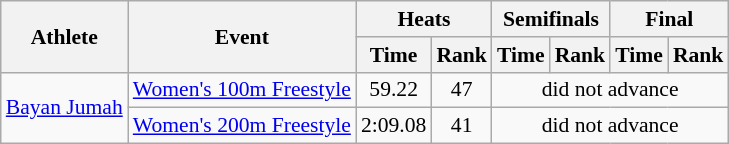<table class=wikitable style="font-size:90%">
<tr>
<th rowspan="2">Athlete</th>
<th rowspan="2">Event</th>
<th colspan="2">Heats</th>
<th colspan="2">Semifinals</th>
<th colspan="2">Final</th>
</tr>
<tr>
<th>Time</th>
<th>Rank</th>
<th>Time</th>
<th>Rank</th>
<th>Time</th>
<th>Rank</th>
</tr>
<tr>
<td rowspan="2"><a href='#'>Bayan Jumah</a></td>
<td><a href='#'>Women's 100m Freestyle</a></td>
<td align=center>59.22</td>
<td align=center>47</td>
<td align=center colspan=4>did not advance</td>
</tr>
<tr>
<td><a href='#'>Women's 200m Freestyle</a></td>
<td align=center>2:09.08</td>
<td align=center>41</td>
<td align=center colspan=4>did not advance</td>
</tr>
</table>
